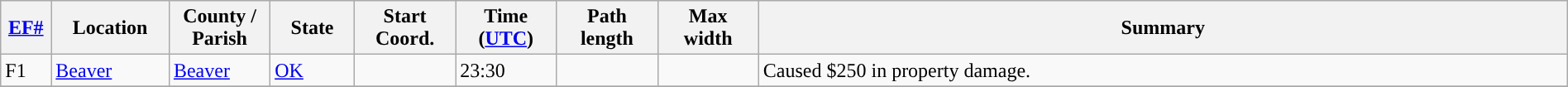<table class="wikitable sortable" style="width:100%;">
<tr>
<th scope="col"  style="width:3%; text-align:center;"><a href='#'>EF#</a></th>
<th scope="col"  style="width:7%; text-align:center;" class="unsortable">Location</th>
<th scope="col"  style="width:6%; text-align:center;" class="unsortable">County / Parish</th>
<th scope="col"  style="width:5%; text-align:center;">State</th>
<th scope="col"  style="width:6%; text-align:center;">Start Coord.</th>
<th scope="col"  style="width:6%; text-align:center;">Time (<a href='#'>UTC</a>)</th>
<th scope="col"  style="width:6%; text-align:center;">Path length</th>
<th scope="col"  style="width:6%; text-align:center;">Max width</th>
<th scope="col" class="unsortable" style="width:48%; text-align:center;">Summary</th>
</tr>
<tr>
<td>F1</td>
<td><a href='#'>Beaver</a></td>
<td><a href='#'>Beaver</a></td>
<td><a href='#'>OK</a></td>
<td></td>
<td>23:30</td>
<td></td>
<td></td>
<td>Caused $250 in property damage.</td>
</tr>
<tr>
</tr>
</table>
